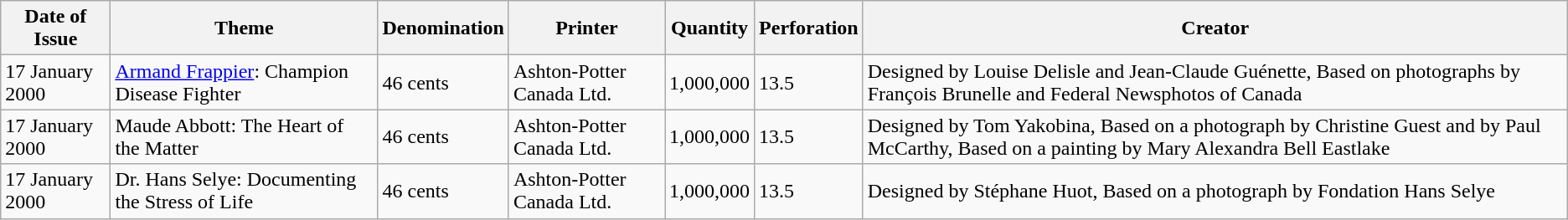<table class="wikitable sortable">
<tr>
<th>Date of Issue</th>
<th>Theme</th>
<th>Denomination</th>
<th>Printer</th>
<th>Quantity</th>
<th>Perforation</th>
<th>Creator</th>
</tr>
<tr>
<td>17 January 2000</td>
<td><a href='#'>Armand Frappier</a>: Champion Disease Fighter </td>
<td>46 cents</td>
<td>Ashton-Potter Canada Ltd.</td>
<td>1,000,000</td>
<td>13.5</td>
<td>Designed by Louise Delisle and Jean-Claude Guénette, Based on photographs by François Brunelle and Federal Newsphotos of Canada</td>
</tr>
<tr>
<td>17 January 2000</td>
<td>Maude Abbott: The Heart of the Matter </td>
<td>46 cents</td>
<td>Ashton-Potter Canada Ltd.</td>
<td>1,000,000</td>
<td>13.5</td>
<td>Designed by Tom Yakobina, Based on a photograph by Christine Guest and by Paul McCarthy, Based on a painting by Mary Alexandra Bell Eastlake</td>
</tr>
<tr>
<td>17 January 2000</td>
<td>Dr. Hans Selye: Documenting the Stress of Life </td>
<td>46 cents</td>
<td>Ashton-Potter Canada Ltd.</td>
<td>1,000,000</td>
<td>13.5</td>
<td>Designed by Stéphane Huot, Based on a photograph by Fondation Hans Selye</td>
</tr>
</table>
